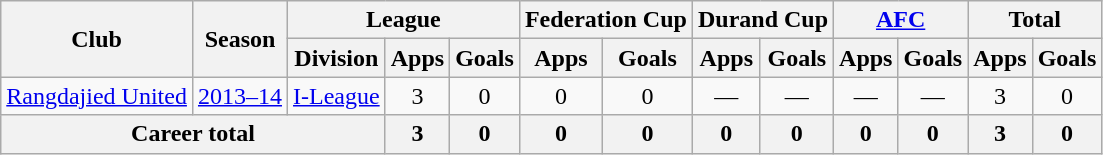<table class="wikitable" style="text-align: center;">
<tr>
<th rowspan="2">Club</th>
<th rowspan="2">Season</th>
<th colspan="3">League</th>
<th colspan="2">Federation Cup</th>
<th colspan="2">Durand Cup</th>
<th colspan="2"><a href='#'>AFC</a></th>
<th colspan="2">Total</th>
</tr>
<tr>
<th>Division</th>
<th>Apps</th>
<th>Goals</th>
<th>Apps</th>
<th>Goals</th>
<th>Apps</th>
<th>Goals</th>
<th>Apps</th>
<th>Goals</th>
<th>Apps</th>
<th>Goals</th>
</tr>
<tr>
<td rowspan="1"><a href='#'>Rangdajied United</a></td>
<td><a href='#'>2013–14</a></td>
<td><a href='#'>I-League</a></td>
<td>3</td>
<td>0</td>
<td>0</td>
<td>0</td>
<td>—</td>
<td>—</td>
<td>—</td>
<td>—</td>
<td>3</td>
<td>0</td>
</tr>
<tr>
<th colspan="3">Career total</th>
<th>3</th>
<th>0</th>
<th>0</th>
<th>0</th>
<th>0</th>
<th>0</th>
<th>0</th>
<th>0</th>
<th>3</th>
<th>0</th>
</tr>
</table>
